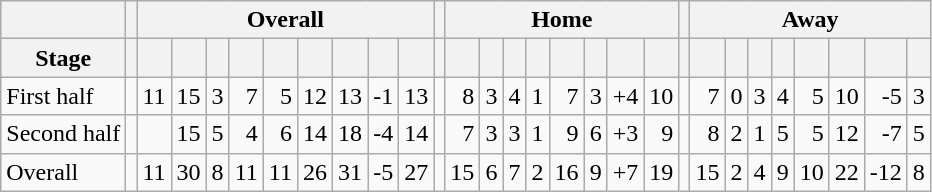<table class="wikitable" style="text-align: right;">
<tr>
<th rawspan=2></th>
<th rawspan=2></th>
<th colspan=9>Overall</th>
<th rawspan=1></th>
<th colspan=8>Home</th>
<th rawspan=1></th>
<th colspan=8>Away</th>
</tr>
<tr>
<th>Stage</th>
<th></th>
<th></th>
<th></th>
<th></th>
<th></th>
<th></th>
<th></th>
<th></th>
<th></th>
<th></th>
<th></th>
<th></th>
<th></th>
<th></th>
<th></th>
<th></th>
<th></th>
<th></th>
<th></th>
<th></th>
<th></th>
<th></th>
<th></th>
<th></th>
<th></th>
<th></th>
<th></th>
<th></th>
</tr>
<tr>
<td align="left">First half</td>
<td></td>
<td>11</td>
<td>15</td>
<td>3</td>
<td>7</td>
<td>5</td>
<td>12</td>
<td>13</td>
<td>-1</td>
<td>13</td>
<td></td>
<td>8</td>
<td>3</td>
<td>4</td>
<td>1</td>
<td>7</td>
<td>3</td>
<td>+4</td>
<td>10</td>
<td></td>
<td>7</td>
<td>0</td>
<td>3</td>
<td>4</td>
<td>5</td>
<td>10</td>
<td>-5</td>
<td>3</td>
</tr>
<tr>
<td align="left">Second half</td>
<td></td>
<td></td>
<td>15</td>
<td>5</td>
<td>4</td>
<td>6</td>
<td>14</td>
<td>18</td>
<td>-4</td>
<td>14</td>
<td></td>
<td>7</td>
<td>3</td>
<td>3</td>
<td>1</td>
<td>9</td>
<td>6</td>
<td>+3</td>
<td>9</td>
<td></td>
<td>8</td>
<td>2</td>
<td>1</td>
<td>5</td>
<td>5</td>
<td>12</td>
<td>-7</td>
<td>5</td>
</tr>
<tr>
<td align="left">Overall</td>
<td></td>
<td>11</td>
<td>30</td>
<td>8</td>
<td>11</td>
<td>11</td>
<td>26</td>
<td>31</td>
<td>-5</td>
<td>27</td>
<td></td>
<td>15</td>
<td>6</td>
<td>7</td>
<td>2</td>
<td>16</td>
<td>9</td>
<td>+7</td>
<td>19</td>
<td></td>
<td>15</td>
<td>2</td>
<td>4</td>
<td>9</td>
<td>10</td>
<td>22</td>
<td>-12</td>
<td>8</td>
</tr>
</table>
